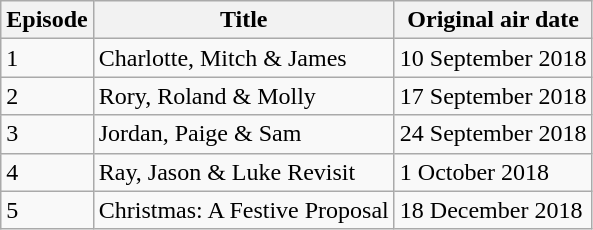<table class="wikitable">
<tr>
<th>Episode</th>
<th>Title</th>
<th>Original air date</th>
</tr>
<tr>
<td>1</td>
<td>Charlotte, Mitch & James</td>
<td>10 September 2018</td>
</tr>
<tr>
<td>2</td>
<td>Rory, Roland & Molly</td>
<td>17 September 2018</td>
</tr>
<tr>
<td>3</td>
<td>Jordan, Paige & Sam</td>
<td>24 September 2018</td>
</tr>
<tr>
<td>4</td>
<td>Ray, Jason & Luke Revisit</td>
<td>1 October 2018</td>
</tr>
<tr>
<td>5</td>
<td>Christmas: A Festive Proposal</td>
<td>18 December 2018</td>
</tr>
</table>
